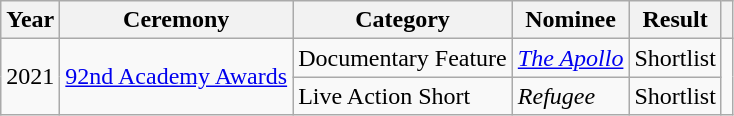<table class="wikitable sortable">
<tr>
<th>Year</th>
<th>Ceremony</th>
<th>Category</th>
<th>Nominee</th>
<th>Result</th>
<th class="unsortable"></th>
</tr>
<tr>
<td rowspan="2">2021</td>
<td rowspan="2"><a href='#'>92nd Academy Awards</a></td>
<td>Documentary Feature</td>
<td><em><a href='#'>The Apollo</a></em></td>
<td>Shortlist</td>
<td rowspan="2"></td>
</tr>
<tr>
<td>Live Action Short</td>
<td><em>Refugee</em></td>
<td>Shortlist</td>
</tr>
</table>
